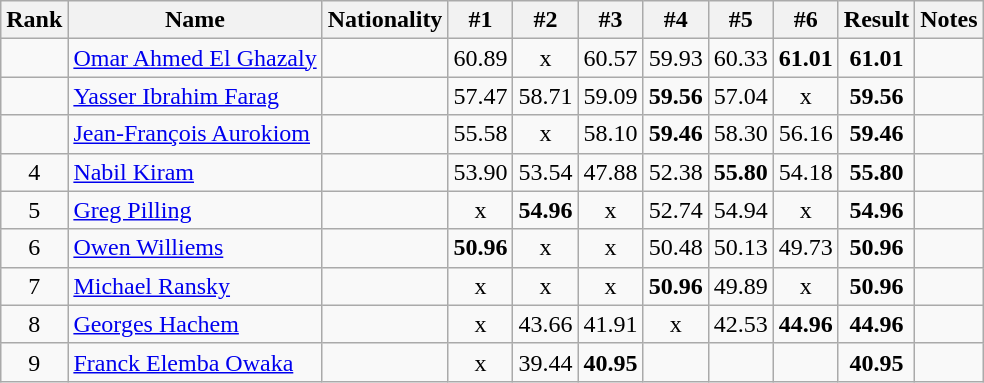<table class="wikitable sortable" style="text-align:center">
<tr>
<th>Rank</th>
<th>Name</th>
<th>Nationality</th>
<th>#1</th>
<th>#2</th>
<th>#3</th>
<th>#4</th>
<th>#5</th>
<th>#6</th>
<th>Result</th>
<th>Notes</th>
</tr>
<tr>
<td></td>
<td align=left><a href='#'>Omar Ahmed El Ghazaly</a></td>
<td align=left></td>
<td>60.89</td>
<td>x</td>
<td>60.57</td>
<td>59.93</td>
<td>60.33</td>
<td><strong>61.01</strong></td>
<td><strong>61.01</strong></td>
<td></td>
</tr>
<tr>
<td></td>
<td align=left><a href='#'>Yasser Ibrahim Farag</a></td>
<td align=left></td>
<td>57.47</td>
<td>58.71</td>
<td>59.09</td>
<td><strong>59.56</strong></td>
<td>57.04</td>
<td>x</td>
<td><strong>59.56</strong></td>
<td></td>
</tr>
<tr>
<td></td>
<td align=left><a href='#'>Jean-François Aurokiom</a></td>
<td align=left></td>
<td>55.58</td>
<td>x</td>
<td>58.10</td>
<td><strong>59.46</strong></td>
<td>58.30</td>
<td>56.16</td>
<td><strong>59.46</strong></td>
<td></td>
</tr>
<tr>
<td>4</td>
<td align=left><a href='#'>Nabil Kiram</a></td>
<td align=left></td>
<td>53.90</td>
<td>53.54</td>
<td>47.88</td>
<td>52.38</td>
<td><strong>55.80</strong></td>
<td>54.18</td>
<td><strong>55.80</strong></td>
<td></td>
</tr>
<tr>
<td>5</td>
<td align=left><a href='#'>Greg Pilling</a></td>
<td align=left></td>
<td>x</td>
<td><strong>54.96</strong></td>
<td>x</td>
<td>52.74</td>
<td>54.94</td>
<td>x</td>
<td><strong>54.96</strong></td>
<td></td>
</tr>
<tr>
<td>6</td>
<td align=left><a href='#'>Owen Williems</a></td>
<td align=left></td>
<td><strong>50.96</strong></td>
<td>x</td>
<td>x</td>
<td>50.48</td>
<td>50.13</td>
<td>49.73</td>
<td><strong>50.96</strong></td>
<td></td>
</tr>
<tr>
<td>7</td>
<td align=left><a href='#'>Michael Ransky</a></td>
<td align=left></td>
<td>x</td>
<td>x</td>
<td>x</td>
<td><strong>50.96</strong></td>
<td>49.89</td>
<td>x</td>
<td><strong>50.96</strong></td>
<td></td>
</tr>
<tr>
<td>8</td>
<td align=left><a href='#'>Georges Hachem</a></td>
<td align=left></td>
<td>x</td>
<td>43.66</td>
<td>41.91</td>
<td>x</td>
<td>42.53</td>
<td><strong>44.96</strong></td>
<td><strong>44.96</strong></td>
<td></td>
</tr>
<tr>
<td>9</td>
<td align=left><a href='#'>Franck Elemba Owaka</a></td>
<td align=left></td>
<td>x</td>
<td>39.44</td>
<td><strong>40.95</strong></td>
<td></td>
<td></td>
<td></td>
<td><strong>40.95</strong></td>
<td></td>
</tr>
</table>
